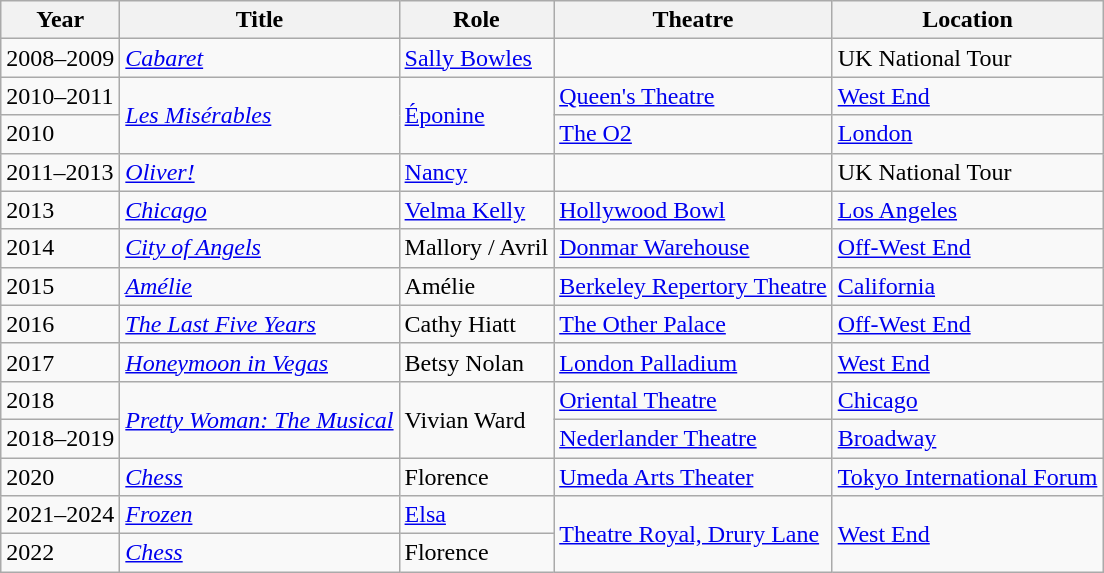<table class="wikitable sortable">
<tr>
<th>Year</th>
<th>Title</th>
<th>Role</th>
<th>Theatre</th>
<th>Location</th>
</tr>
<tr>
<td>2008–2009</td>
<td><em><a href='#'>Cabaret</a></em></td>
<td><a href='#'>Sally Bowles</a></td>
<td></td>
<td>UK National Tour</td>
</tr>
<tr>
<td>2010–2011</td>
<td rowspan=2><em><a href='#'>Les Misérables</a></em></td>
<td rowspan=2><a href='#'>Éponine</a></td>
<td><a href='#'>Queen's Theatre</a></td>
<td><a href='#'>West End</a></td>
</tr>
<tr>
<td>2010</td>
<td><a href='#'>The O2</a></td>
<td><a href='#'>London</a></td>
</tr>
<tr>
<td>2011–2013</td>
<td><em><a href='#'>Oliver!</a></em></td>
<td><a href='#'>Nancy</a></td>
<td></td>
<td>UK National Tour</td>
</tr>
<tr>
<td>2013</td>
<td><em><a href='#'>Chicago</a></em></td>
<td><a href='#'>Velma Kelly</a></td>
<td><a href='#'>Hollywood Bowl</a></td>
<td><a href='#'>Los Angeles</a></td>
</tr>
<tr>
<td>2014</td>
<td><em><a href='#'>City of Angels</a></em></td>
<td>Mallory / Avril</td>
<td><a href='#'>Donmar Warehouse</a></td>
<td><a href='#'>Off-West End</a></td>
</tr>
<tr>
<td>2015</td>
<td><em><a href='#'>Amélie</a></em></td>
<td>Amélie</td>
<td><a href='#'>Berkeley Repertory Theatre</a></td>
<td><a href='#'>California</a></td>
</tr>
<tr>
<td>2016</td>
<td><em><a href='#'>The Last Five Years</a></em></td>
<td>Cathy Hiatt</td>
<td><a href='#'>The Other Palace</a></td>
<td><a href='#'>Off-West End</a></td>
</tr>
<tr>
<td>2017</td>
<td><em><a href='#'>Honeymoon in Vegas</a></em></td>
<td>Betsy Nolan</td>
<td><a href='#'>London Palladium</a></td>
<td><a href='#'>West End</a></td>
</tr>
<tr>
<td>2018</td>
<td rowspan=2><em><a href='#'>Pretty Woman: The Musical</a></em></td>
<td rowspan=2>Vivian Ward</td>
<td><a href='#'>Oriental Theatre</a></td>
<td><a href='#'>Chicago</a></td>
</tr>
<tr>
<td>2018–2019</td>
<td><a href='#'>Nederlander Theatre</a></td>
<td><a href='#'>Broadway</a></td>
</tr>
<tr>
<td>2020</td>
<td><em><a href='#'>Chess</a></em></td>
<td>Florence</td>
<td><a href='#'>Umeda Arts Theater</a></td>
<td><a href='#'>Tokyo International Forum</a></td>
</tr>
<tr>
<td>2021–2024</td>
<td><em><a href='#'>Frozen</a></em></td>
<td><a href='#'>Elsa</a></td>
<td rowspan=3><a href='#'>Theatre Royal, Drury Lane</a></td>
<td rowspan=3><a href='#'>West End</a></td>
</tr>
<tr>
<td>2022</td>
<td><em><a href='#'>Chess</a></em></td>
<td>Florence</td>
</tr>
</table>
